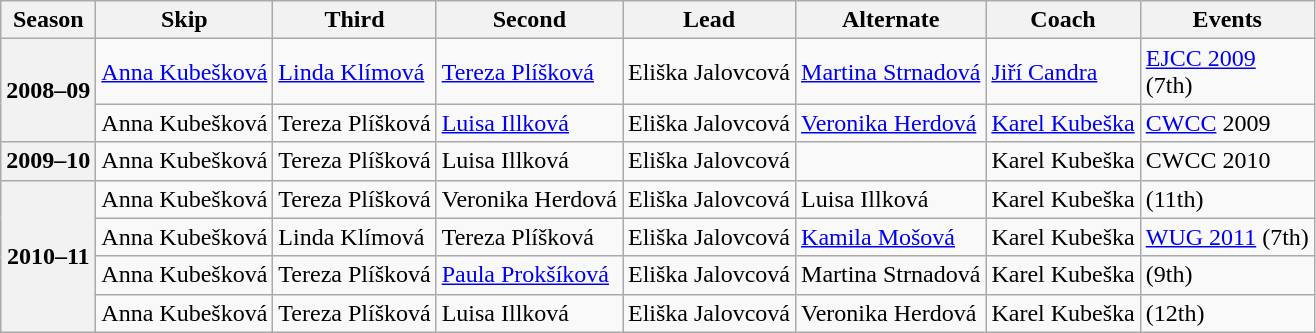<table class="wikitable">
<tr>
<th scope="col">Season</th>
<th scope="col">Skip</th>
<th scope="col">Third</th>
<th scope="col">Second</th>
<th scope="col">Lead</th>
<th scope="col">Alternate</th>
<th scope="col">Coach</th>
<th scope="col">Events</th>
</tr>
<tr>
<th scope="row" rowspan=2>2008–09</th>
<td><a href='#'>Anna Kubešková</a></td>
<td><a href='#'>Linda Klímová</a></td>
<td><a href='#'>Tereza Plíšková</a></td>
<td>Eliška Jalovcová</td>
<td><a href='#'>Martina Strnadová</a></td>
<td><a href='#'>Jiří Candra</a></td>
<td><a href='#'>EJCC 2009</a> <br> (7th)</td>
</tr>
<tr>
<td>Anna Kubešková</td>
<td>Tereza Plíšková</td>
<td><a href='#'>Luisa Illková</a></td>
<td>Eliška Jalovcová</td>
<td><a href='#'>Veronika Herdová</a></td>
<td><a href='#'>Karel Kubeška</a></td>
<td><a href='#'>CWCC</a> 2009 </td>
</tr>
<tr>
<th scope="row">2009–10</th>
<td>Anna Kubešková</td>
<td>Tereza Plíšková</td>
<td>Luisa Illková</td>
<td>Eliška Jalovcová</td>
<td></td>
<td>Karel Kubeška</td>
<td>CWCC 2010 </td>
</tr>
<tr>
<th scope="row" rowspan=4>2010–11</th>
<td>Anna Kubešková</td>
<td>Tereza Plíšková</td>
<td>Veronika Herdová</td>
<td>Eliška Jalovcová</td>
<td>Luisa Illková</td>
<td>Karel Kubeška</td>
<td> (11th)</td>
</tr>
<tr>
<td>Anna Kubešková</td>
<td>Linda Klímová</td>
<td>Tereza Plíšková</td>
<td>Eliška Jalovcová</td>
<td><a href='#'>Kamila Mošová</a></td>
<td>Karel Kubeška</td>
<td><a href='#'>WUG 2011</a> (7th)</td>
</tr>
<tr>
<td>Anna Kubešková</td>
<td>Tereza Plíšková</td>
<td><a href='#'>Paula Prokšíková</a></td>
<td>Eliška Jalovcová</td>
<td>Martina Strnadová</td>
<td>Karel Kubeška</td>
<td> (9th)</td>
</tr>
<tr>
<td>Anna Kubešková</td>
<td>Tereza Plíšková</td>
<td>Luisa Illková</td>
<td>Eliška Jalovcová</td>
<td>Veronika Herdová</td>
<td>Karel Kubeška</td>
<td> (12th)</td>
</tr>
</table>
